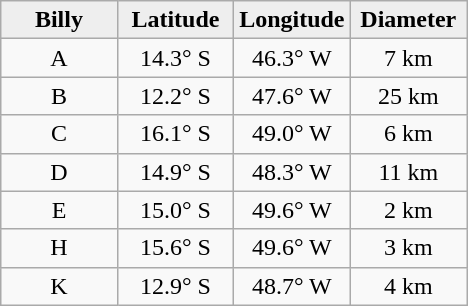<table class="wikitable">
<tr>
<th width="25%" style="background:#eeeeee;">Billy</th>
<th width="25%" style="background:#eeeeee;">Latitude</th>
<th width="25%" style="background:#eeeeee;">Longitude</th>
<th width="25%" style="background:#eeeeee;">Diameter</th>
</tr>
<tr>
<td align="center">A</td>
<td align="center">14.3° S</td>
<td align="center">46.3° W</td>
<td align="center">7 km</td>
</tr>
<tr>
<td align="center">B</td>
<td align="center">12.2° S</td>
<td align="center">47.6° W</td>
<td align="center">25 km</td>
</tr>
<tr>
<td align="center">C</td>
<td align="center">16.1° S</td>
<td align="center">49.0° W</td>
<td align="center">6 km</td>
</tr>
<tr>
<td align="center">D</td>
<td align="center">14.9° S</td>
<td align="center">48.3° W</td>
<td align="center">11 km</td>
</tr>
<tr>
<td align="center">E</td>
<td align="center">15.0° S</td>
<td align="center">49.6° W</td>
<td align="center">2 km</td>
</tr>
<tr>
<td align="center">H</td>
<td align="center">15.6° S</td>
<td align="center">49.6° W</td>
<td align="center">3 km</td>
</tr>
<tr>
<td align="center">K</td>
<td align="center">12.9° S</td>
<td align="center">48.7° W</td>
<td align="center">4 km</td>
</tr>
</table>
